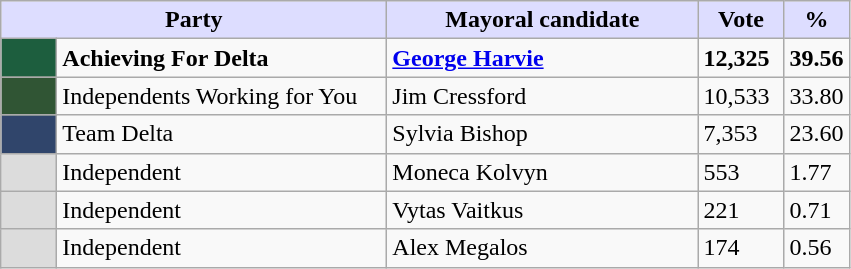<table class="wikitable">
<tr>
<th style="background:#ddf;" width="250px" colspan="2">Party</th>
<th style="background:#ddf;" width="200px">Mayoral candidate</th>
<th style="background:#ddf;" width="50px">Vote</th>
<th style="background:#ddf;" width="30px">%</th>
</tr>
<tr>
<td style="background:#1D5E3E;" width="30px"> </td>
<td><strong>Achieving For Delta</strong></td>
<td><strong><a href='#'>George Harvie</a></strong></td>
<td><strong>12,325</strong></td>
<td><strong>39.56</strong></td>
</tr>
<tr>
<td style="background:#305534;" width="30px"> </td>
<td>Independents Working for You</td>
<td>Jim Cressford</td>
<td>10,533</td>
<td>33.80</td>
</tr>
<tr>
<td style="background:#30456B;" width="30px"> </td>
<td>Team Delta</td>
<td>Sylvia Bishop</td>
<td>7,353</td>
<td>23.60</td>
</tr>
<tr>
<td style="background:gainsboro" width="30px"> </td>
<td>Independent</td>
<td>Moneca Kolvyn</td>
<td>553</td>
<td>1.77</td>
</tr>
<tr>
<td style="background:gainsboro" width="30px"> </td>
<td>Independent</td>
<td>Vytas Vaitkus</td>
<td>221</td>
<td>0.71</td>
</tr>
<tr>
<td style="background:gainsboro" width="30px"> </td>
<td>Independent</td>
<td>Alex Megalos</td>
<td>174</td>
<td>0.56</td>
</tr>
</table>
